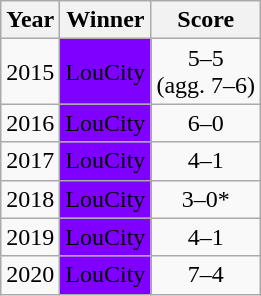<table class="wikitable" style="text-align: center;">
<tr>
<th>Year</th>
<th>Winner</th>
<th>Score</th>
</tr>
<tr>
<td>2015</td>
<td style="text-align:center; background:#7f00ff;"><span>LouCity</span></td>
<td>5–5<br>(agg. 7–6)</td>
</tr>
<tr>
<td>2016</td>
<td style="text-align:center; background:#7f00ff;"><span>LouCity</span></td>
<td>6–0</td>
</tr>
<tr>
<td>2017</td>
<td style="text-align:center; background:#7f00ff;"><span>LouCity</span></td>
<td>4–1</td>
</tr>
<tr>
<td>2018</td>
<td style="text-align:center; background:#7f00ff;"><span>LouCity</span></td>
<td>3–0*</td>
</tr>
<tr>
<td>2019</td>
<td style="text-align:center; background:#7f00ff;"><span>LouCity</span></td>
<td>4–1</td>
</tr>
<tr>
<td>2020</td>
<td style="text-align:center; background:#7f00ff;"><span>LouCity</span></td>
<td>7–4</td>
</tr>
</table>
